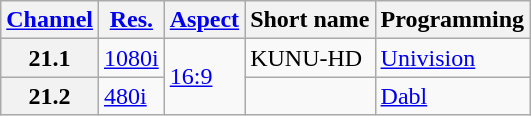<table class="wikitable">
<tr>
<th scope = "col"><a href='#'>Channel</a></th>
<th scope = "col"><a href='#'>Res.</a></th>
<th scope = "col"><a href='#'>Aspect</a></th>
<th scope = "col">Short name</th>
<th scope = "col">Programming</th>
</tr>
<tr>
<th scope = "row">21.1</th>
<td><a href='#'>1080i</a></td>
<td rowspan=2><a href='#'>16:9</a></td>
<td>KUNU-HD</td>
<td><a href='#'>Univision</a></td>
</tr>
<tr>
<th scope = "row">21.2</th>
<td><a href='#'>480i</a></td>
<td></td>
<td><a href='#'>Dabl</a></td>
</tr>
</table>
